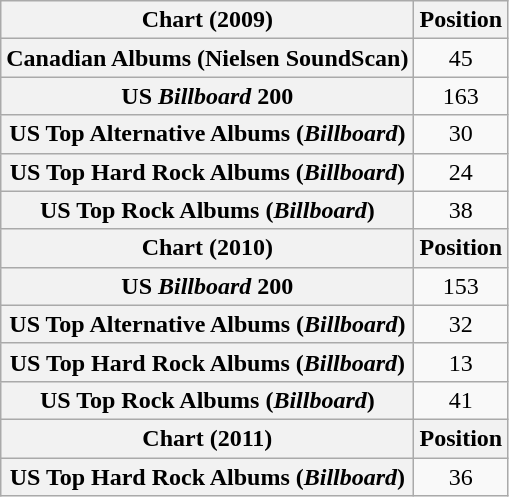<table class="wikitable sortable plainrowheaders" style="text-align:center">
<tr>
<th scope="col">Chart (2009)</th>
<th scope="col">Position</th>
</tr>
<tr>
<th scope="row">Canadian Albums (Nielsen SoundScan)</th>
<td>45</td>
</tr>
<tr>
<th scope="row">US <em>Billboard</em> 200</th>
<td>163</td>
</tr>
<tr>
<th scope="row">US Top Alternative Albums (<em>Billboard</em>)</th>
<td>30</td>
</tr>
<tr>
<th scope="row">US Top Hard Rock Albums (<em>Billboard</em>)</th>
<td>24</td>
</tr>
<tr>
<th scope="row">US Top Rock Albums (<em>Billboard</em>)</th>
<td>38</td>
</tr>
<tr>
<th scope="col">Chart (2010)</th>
<th scope="col">Position</th>
</tr>
<tr>
<th scope="row">US <em>Billboard</em> 200</th>
<td>153</td>
</tr>
<tr>
<th scope="row">US Top Alternative Albums (<em>Billboard</em>)</th>
<td>32</td>
</tr>
<tr>
<th scope="row">US Top Hard Rock Albums (<em>Billboard</em>)</th>
<td>13</td>
</tr>
<tr>
<th scope="row">US Top Rock Albums (<em>Billboard</em>)</th>
<td>41</td>
</tr>
<tr>
<th scope="col">Chart (2011)</th>
<th scope="col">Position</th>
</tr>
<tr>
<th scope="row">US Top Hard Rock Albums (<em>Billboard</em>)</th>
<td>36</td>
</tr>
</table>
